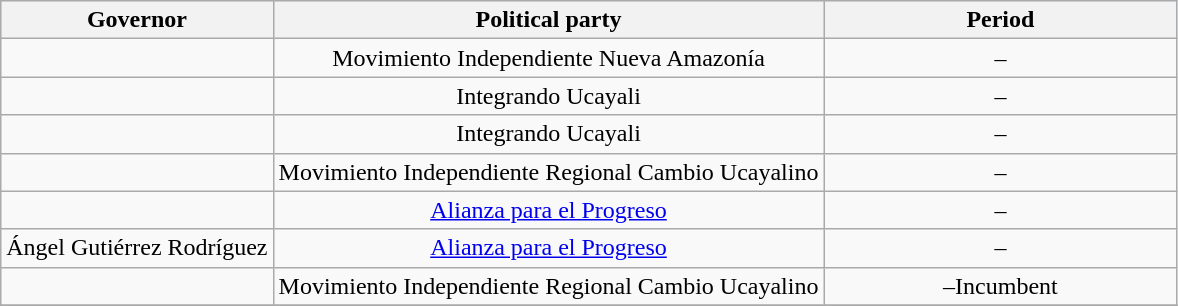<table class=wikitable>
<tr style="text-align:center; background:#e6e9ff;">
<th>Governor</th>
<th>Political party</th>
<th width=30%>Period<br></th>
</tr>
<tr>
<td align="center"></td>
<td align="center">Movimiento Independiente Nueva Amazonía</td>
<td align="center">–<br></td>
</tr>
<tr>
<td align="center"></td>
<td align="center">Integrando Ucayali</td>
<td align="center">–<br></td>
</tr>
<tr>
<td align="center"></td>
<td align="center">Integrando Ucayali</td>
<td align="center">–<br></td>
</tr>
<tr>
<td align="center"></td>
<td align="center">Movimiento Independiente Regional Cambio Ucayalino</td>
<td align="center">–<br></td>
</tr>
<tr>
<td align="center"></td>
<td align="center"><a href='#'>Alianza para el Progreso</a></td>
<td align="center">–<br></td>
</tr>
<tr>
<td align="center">Ángel Gutiérrez Rodríguez</td>
<td align="center"><a href='#'>Alianza para el Progreso</a></td>
<td align="center">–<br></td>
</tr>
<tr>
<td align="center"></td>
<td align="center">Movimiento Independiente Regional Cambio Ucayalino</td>
<td align="center">–Incumbent<br></td>
</tr>
<tr>
</tr>
</table>
